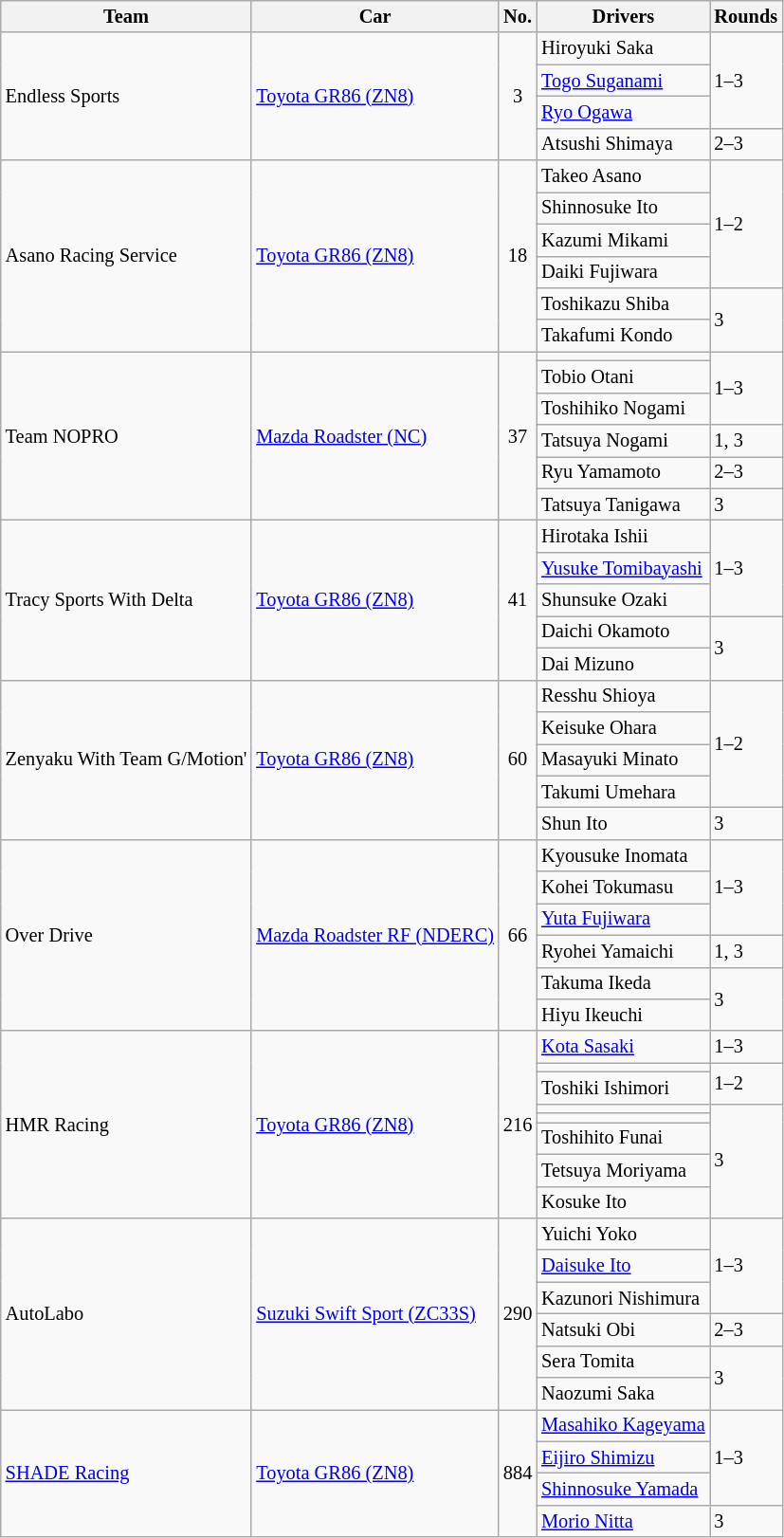<table class="wikitable" style="font-size: 85%">
<tr>
<th>Team</th>
<th>Car</th>
<th>No.</th>
<th>Drivers</th>
<th>Rounds</th>
</tr>
<tr>
<td rowspan="4"> Endless Sports</td>
<td rowspan="4"><a href='#'>Toyota GR86 (ZN8)</a></td>
<td align="center" rowspan="4">3</td>
<td> Hiroyuki Saka</td>
<td rowspan="3">1–3</td>
</tr>
<tr>
<td> <a href='#'>Togo Suganami</a></td>
</tr>
<tr>
<td> <a href='#'>Ryo Ogawa</a></td>
</tr>
<tr>
<td> Atsushi Shimaya</td>
<td>2–3</td>
</tr>
<tr>
<td rowspan="6"> Asano Racing Service</td>
<td rowspan="6"><a href='#'>Toyota GR86 (ZN8)</a></td>
<td align="center" rowspan="6">18</td>
<td> Takeo Asano</td>
<td rowspan="4">1–2</td>
</tr>
<tr>
<td> Shinnosuke Ito</td>
</tr>
<tr>
<td> Kazumi Mikami</td>
</tr>
<tr>
<td> Daiki Fujiwara</td>
</tr>
<tr>
<td> Toshikazu Shiba</td>
<td rowspan="2">3</td>
</tr>
<tr>
<td> Takafumi Kondo</td>
</tr>
<tr>
<td rowspan="6"> Team NOPRO</td>
<td rowspan="6"><a href='#'>Mazda Roadster (NC)</a></td>
<td align="center" rowspan="6">37</td>
<td> </td>
<td rowspan="3">1–3</td>
</tr>
<tr>
<td> Tobio Otani</td>
</tr>
<tr>
<td> Toshihiko Nogami</td>
</tr>
<tr>
<td> Tatsuya Nogami</td>
<td>1, 3</td>
</tr>
<tr>
<td> Ryu Yamamoto</td>
<td>2–3</td>
</tr>
<tr>
<td> Tatsuya Tanigawa</td>
<td>3</td>
</tr>
<tr>
<td rowspan="5"> Tracy Sports With Delta</td>
<td rowspan="5"><a href='#'>Toyota GR86 (ZN8)</a></td>
<td rowspan="5" align="center">41</td>
<td> Hirotaka Ishii</td>
<td rowspan="3">1–3</td>
</tr>
<tr>
<td> <a href='#'>Yusuke Tomibayashi</a></td>
</tr>
<tr>
<td> Shunsuke Ozaki</td>
</tr>
<tr>
<td> Daichi Okamoto</td>
<td rowspan="2">3</td>
</tr>
<tr>
<td> Dai Mizuno</td>
</tr>
<tr>
<td rowspan="5"> Zenyaku With Team G/Motion'</td>
<td rowspan="5"><a href='#'>Toyota GR86 (ZN8)</a></td>
<td align="center" rowspan="5">60</td>
<td> Resshu Shioya</td>
<td rowspan="4">1–2</td>
</tr>
<tr>
<td> Keisuke Ohara</td>
</tr>
<tr>
<td> Masayuki Minato</td>
</tr>
<tr>
<td> Takumi Umehara</td>
</tr>
<tr>
<td> Shun Ito</td>
<td>3</td>
</tr>
<tr>
<td rowspan="6"> Over Drive</td>
<td rowspan="6"><a href='#'>Mazda Roadster RF (NDERC)</a></td>
<td align="center" rowspan="6">66</td>
<td> Kyousuke Inomata</td>
<td rowspan="3">1–3</td>
</tr>
<tr>
<td> Kohei Tokumasu</td>
</tr>
<tr>
<td> <a href='#'>Yuta Fujiwara</a></td>
</tr>
<tr>
<td> Ryohei Yamaichi</td>
<td>1, 3</td>
</tr>
<tr>
<td> Takuma Ikeda</td>
<td rowspan="2">3</td>
</tr>
<tr>
<td> Hiyu Ikeuchi</td>
</tr>
<tr>
<td rowspan="8"> HMR Racing</td>
<td rowspan="8"><a href='#'>Toyota GR86 (ZN8)</a></td>
<td align="center" rowspan="8">216</td>
<td> <a href='#'>Kota Sasaki</a></td>
<td>1–3</td>
</tr>
<tr>
<td> </td>
<td rowspan="2">1–2</td>
</tr>
<tr>
<td> Toshiki Ishimori</td>
</tr>
<tr>
<td> </td>
<td rowspan="5">3</td>
</tr>
<tr>
<td> </td>
</tr>
<tr>
<td> Toshihito Funai</td>
</tr>
<tr>
<td> Tetsuya Moriyama</td>
</tr>
<tr>
<td> Kosuke Ito</td>
</tr>
<tr>
<td rowspan="6"> AutoLabo</td>
<td rowspan="6"><a href='#'>Suzuki Swift Sport (ZC33S)</a></td>
<td align="center" rowspan="6">290</td>
<td> Yuichi Yoko</td>
<td rowspan="3">1–3</td>
</tr>
<tr>
<td> <a href='#'>Daisuke Ito</a></td>
</tr>
<tr>
<td> Kazunori Nishimura</td>
</tr>
<tr>
<td> Natsuki Obi</td>
<td>2–3</td>
</tr>
<tr>
<td> Sera Tomita</td>
<td rowspan="2">3</td>
</tr>
<tr>
<td> Naozumi Saka</td>
</tr>
<tr>
<td rowspan="4"> <a href='#'>SHADE Racing</a></td>
<td rowspan="4"><a href='#'>Toyota GR86 (ZN8)</a></td>
<td align="center" rowspan="4">884</td>
<td> <a href='#'>Masahiko Kageyama</a></td>
<td rowspan="3">1–3</td>
</tr>
<tr>
<td> <a href='#'>Eijiro Shimizu</a></td>
</tr>
<tr>
<td> <a href='#'>Shinnosuke Yamada</a></td>
</tr>
<tr>
<td> <a href='#'>Morio Nitta</a></td>
<td>3</td>
</tr>
</table>
